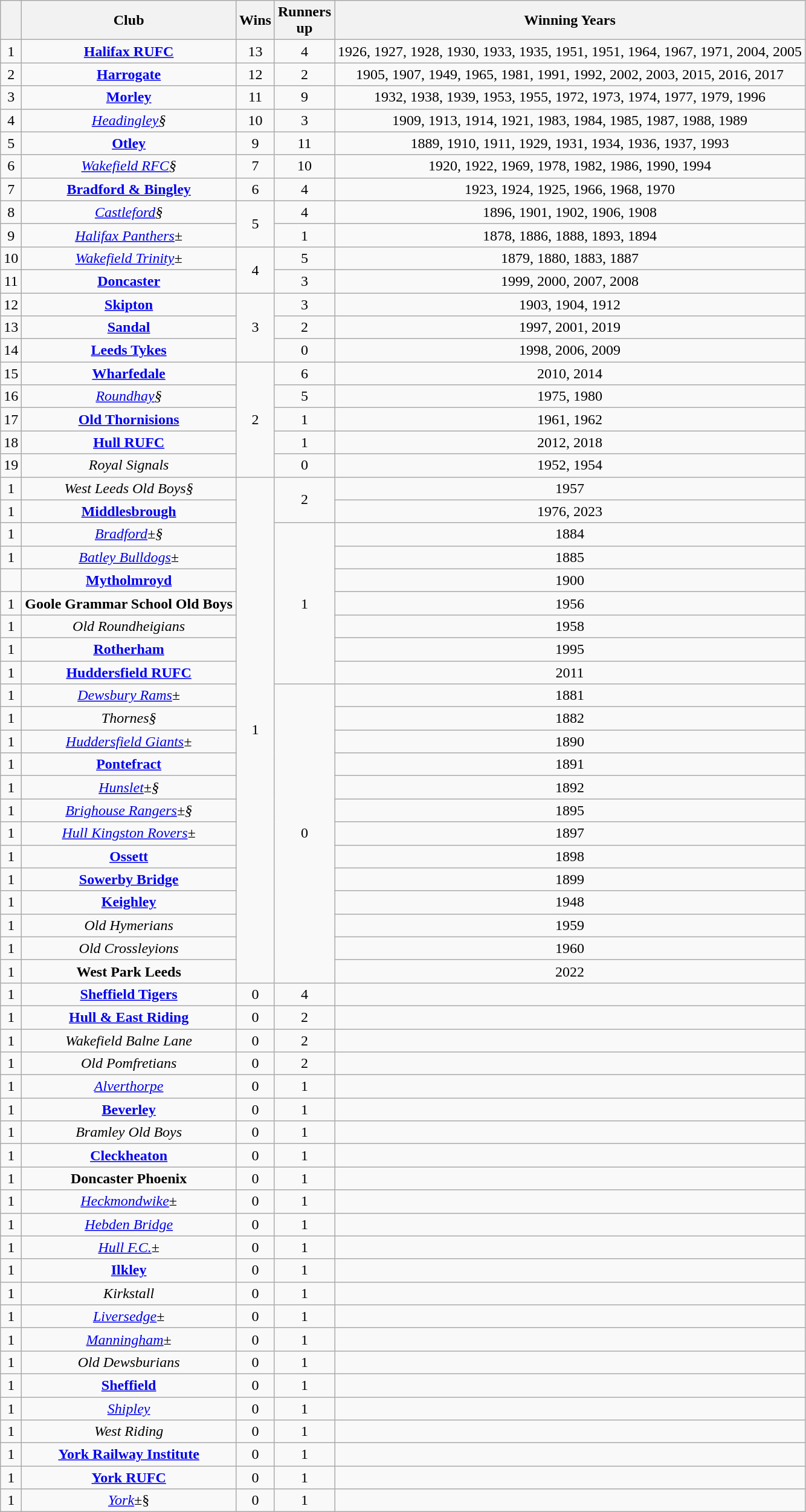<table class="wikitable" style="text-align: centre;">
<tr>
<th></th>
<th>Club</th>
<th>Wins</th>
<th>Runners<br>up</th>
<th>Winning Years</th>
</tr>
<tr align="center">
<td>1</td>
<td><strong><a href='#'>Halifax RUFC</a></strong></td>
<td>13</td>
<td>4</td>
<td>1926, 1927, 1928, 1930, 1933, 1935, 1951, 1951, 1964, 1967, 1971, 2004, 2005</td>
</tr>
<tr align="center">
<td>2</td>
<td><strong><a href='#'>Harrogate</a></strong></td>
<td>12</td>
<td>2</td>
<td>1905, 1907, 1949, 1965, 1981, 1991, 1992, 2002, 2003, 2015, 2016, 2017</td>
</tr>
<tr align="center">
<td>3</td>
<td><strong><a href='#'>Morley</a></strong></td>
<td>11</td>
<td>9</td>
<td>1932, 1938, 1939, 1953, 1955, 1972, 1973, 1974, 1977, 1979, 1996</td>
</tr>
<tr align="center">
<td>4</td>
<td><em><a href='#'>Headingley</a>§</em></td>
<td>10</td>
<td>3</td>
<td>1909, 1913, 1914, 1921, 1983, 1984, 1985, 1987, 1988, 1989</td>
</tr>
<tr align="center">
<td>5</td>
<td><strong><a href='#'>Otley</a></strong></td>
<td>9</td>
<td>11</td>
<td>1889, 1910, 1911, 1929, 1931, 1934, 1936, 1937, 1993</td>
</tr>
<tr align="center">
<td>6</td>
<td><em><a href='#'>Wakefield RFC</a>§</em></td>
<td>7</td>
<td>10</td>
<td>1920, 1922, 1969, 1978, 1982, 1986, 1990, 1994</td>
</tr>
<tr align="center">
<td>7</td>
<td><strong><a href='#'>Bradford & Bingley</a></strong></td>
<td>6</td>
<td>4</td>
<td>1923, 1924, 1925, 1966, 1968, 1970</td>
</tr>
<tr align="center">
<td>8</td>
<td><em><a href='#'>Castleford</a>§</em></td>
<td rowspan=2>5</td>
<td>4</td>
<td>1896, 1901, 1902, 1906, 1908</td>
</tr>
<tr align="center">
<td>9</td>
<td><em><a href='#'>Halifax Panthers</a>±</em></td>
<td>1</td>
<td>1878, 1886, 1888, 1893, 1894</td>
</tr>
<tr align="center">
<td>10</td>
<td><em><a href='#'>Wakefield Trinity</a>±</em></td>
<td rowspan=2>4</td>
<td>5</td>
<td>1879, 1880, 1883, 1887</td>
</tr>
<tr align="center">
<td>11</td>
<td><strong><a href='#'>Doncaster</a></strong></td>
<td>3</td>
<td>1999, 2000, 2007, 2008</td>
</tr>
<tr align="center">
<td>12</td>
<td><strong><a href='#'>Skipton</a></strong></td>
<td rowspan=3>3</td>
<td>3</td>
<td>1903, 1904, 1912</td>
</tr>
<tr align="center">
<td>13</td>
<td><strong><a href='#'>Sandal</a></strong></td>
<td>2</td>
<td>1997, 2001, 2019</td>
</tr>
<tr align="center">
<td>14</td>
<td><strong><a href='#'>Leeds Tykes</a></strong></td>
<td>0</td>
<td>1998, 2006, 2009</td>
</tr>
<tr align="center">
<td>15</td>
<td><strong><a href='#'>Wharfedale</a></strong></td>
<td rowspan=5>2</td>
<td>6</td>
<td>2010, 2014</td>
</tr>
<tr align="center">
<td>16</td>
<td><em><a href='#'>Roundhay</a>§</em></td>
<td>5</td>
<td>1975, 1980</td>
</tr>
<tr align="center">
<td>17</td>
<td><strong><a href='#'>Old Thornisions</a></strong></td>
<td>1</td>
<td>1961, 1962</td>
</tr>
<tr align="center">
<td>18</td>
<td><strong><a href='#'>Hull RUFC</a></strong></td>
<td>1</td>
<td>2012, 2018</td>
</tr>
<tr align="center">
<td>19</td>
<td><em>Royal Signals</em></td>
<td>0</td>
<td>1952, 1954</td>
</tr>
<tr align="center">
<td>1</td>
<td><em>West Leeds Old Boys§</em></td>
<td rowspan=22>1</td>
<td rowspan=2>2</td>
<td>1957</td>
</tr>
<tr align="center">
<td>1</td>
<td><strong><a href='#'>Middlesbrough</a></strong></td>
<td>1976, 2023</td>
</tr>
<tr align="center">
<td>1</td>
<td><em><a href='#'>Bradford</a>±§</em></td>
<td rowspan=7>1</td>
<td>1884</td>
</tr>
<tr align="center">
<td>1</td>
<td><em><a href='#'>Batley Bulldogs</a>±</em></td>
<td>1885</td>
</tr>
<tr align="center">
<td></td>
<td><strong><a href='#'>Mytholmroyd</a></strong></td>
<td>1900</td>
</tr>
<tr align="center">
<td>1</td>
<td><strong>Goole Grammar School Old Boys</strong></td>
<td>1956</td>
</tr>
<tr align="center">
<td>1</td>
<td><em>Old Roundheigians</em></td>
<td>1958</td>
</tr>
<tr align="center">
<td>1</td>
<td><strong><a href='#'>Rotherham</a></strong></td>
<td>1995</td>
</tr>
<tr align="center">
<td>1</td>
<td><strong><a href='#'>Huddersfield RUFC</a></strong></td>
<td>2011</td>
</tr>
<tr align="center">
<td>1</td>
<td><em><a href='#'>Dewsbury Rams</a>±</em></td>
<td rowspan=13>0</td>
<td>1881</td>
</tr>
<tr align="center">
<td>1</td>
<td><em>Thornes§</em></td>
<td>1882</td>
</tr>
<tr align="center">
<td>1</td>
<td><em><a href='#'>Huddersfield Giants</a>±</em></td>
<td>1890</td>
</tr>
<tr align="center">
<td>1</td>
<td><strong><a href='#'>Pontefract</a></strong></td>
<td>1891</td>
</tr>
<tr align="center">
<td>1</td>
<td><em><a href='#'>Hunslet</a>±§</em></td>
<td>1892</td>
</tr>
<tr align="center">
<td>1</td>
<td><em><a href='#'>Brighouse Rangers</a>±§</em></td>
<td>1895</td>
</tr>
<tr align="center">
<td>1</td>
<td><em><a href='#'>Hull Kingston Rovers</a>±</em></td>
<td>1897</td>
</tr>
<tr align="center">
<td>1</td>
<td><strong><a href='#'>Ossett</a></strong></td>
<td>1898</td>
</tr>
<tr align="center">
<td>1</td>
<td><strong><a href='#'>Sowerby Bridge</a></strong></td>
<td>1899</td>
</tr>
<tr align="center">
<td>1</td>
<td><strong><a href='#'>Keighley</a></strong></td>
<td>1948</td>
</tr>
<tr align="center">
<td>1</td>
<td><em>Old Hymerians</em></td>
<td>1959</td>
</tr>
<tr align="center">
<td>1</td>
<td><em>Old Crossleyions</em></td>
<td>1960</td>
</tr>
<tr align="center">
<td>1</td>
<td><strong>West Park Leeds</strong></td>
<td>2022</td>
</tr>
<tr align="center">
<td>1</td>
<td><strong><a href='#'>Sheffield Tigers</a></strong></td>
<td>0</td>
<td>4</td>
<td></td>
</tr>
<tr align="center">
<td>1</td>
<td><strong><a href='#'>Hull & East Riding</a></strong></td>
<td>0</td>
<td>2</td>
<td></td>
</tr>
<tr align="center">
<td>1</td>
<td><em>Wakefield Balne Lane</em></td>
<td>0</td>
<td>2</td>
<td></td>
</tr>
<tr align="center">
<td>1</td>
<td><em>Old Pomfretians</em></td>
<td>0</td>
<td>2</td>
<td></td>
</tr>
<tr align="center">
<td>1</td>
<td><em><a href='#'>Alverthorpe</a></em></td>
<td>0</td>
<td>1</td>
<td></td>
</tr>
<tr align="center">
<td>1</td>
<td><strong><a href='#'>Beverley</a></strong></td>
<td>0</td>
<td>1</td>
<td></td>
</tr>
<tr align="center">
<td>1</td>
<td><em>Bramley Old Boys</em></td>
<td>0</td>
<td>1</td>
<td></td>
</tr>
<tr align="center">
<td>1</td>
<td><strong><a href='#'>Cleckheaton</a></strong></td>
<td>0</td>
<td>1</td>
<td></td>
</tr>
<tr align="center">
<td>1</td>
<td><strong>Doncaster Phoenix</strong></td>
<td>0</td>
<td>1</td>
<td></td>
</tr>
<tr align="center">
<td>1</td>
<td><em><a href='#'>Heckmondwike</a></em>±</td>
<td>0</td>
<td>1</td>
<td></td>
</tr>
<tr align="center">
<td>1</td>
<td><em><a href='#'>Hebden Bridge</a></em></td>
<td>0</td>
<td>1</td>
<td></td>
</tr>
<tr align="center">
<td>1</td>
<td><em><a href='#'>Hull F.C.</a></em>±</td>
<td>0</td>
<td>1</td>
<td></td>
</tr>
<tr align="center">
<td>1</td>
<td><strong><a href='#'>Ilkley</a></strong></td>
<td>0</td>
<td>1</td>
<td></td>
</tr>
<tr align="center">
<td>1</td>
<td><em>Kirkstall</em></td>
<td>0</td>
<td>1</td>
<td></td>
</tr>
<tr align="center">
<td>1</td>
<td><em><a href='#'>Liversedge</a></em>±</td>
<td>0</td>
<td>1</td>
<td></td>
</tr>
<tr align="center">
<td>1</td>
<td><em><a href='#'>Manningham</a></em>±</td>
<td>0</td>
<td>1</td>
<td></td>
</tr>
<tr align="center">
<td>1</td>
<td><em>Old Dewsburians</em></td>
<td>0</td>
<td>1</td>
<td></td>
</tr>
<tr align="center">
<td>1</td>
<td><strong><a href='#'>Sheffield</a></strong></td>
<td>0</td>
<td>1</td>
<td></td>
</tr>
<tr align="center">
<td>1</td>
<td><em><a href='#'>Shipley</a></em></td>
<td>0</td>
<td>1</td>
<td></td>
</tr>
<tr align="center">
<td>1</td>
<td><em>West Riding</em></td>
<td>0</td>
<td>1</td>
<td></td>
</tr>
<tr align="center">
<td>1</td>
<td><strong><a href='#'>York Railway Institute</a></strong></td>
<td>0</td>
<td>1</td>
<td></td>
</tr>
<tr align="center">
<td>1</td>
<td><strong><a href='#'>York RUFC</a></strong></td>
<td>0</td>
<td>1</td>
<td></td>
</tr>
<tr align="center">
<td>1</td>
<td><em><a href='#'>York</a></em>±§</td>
<td>0</td>
<td>1</td>
<td></td>
</tr>
</table>
